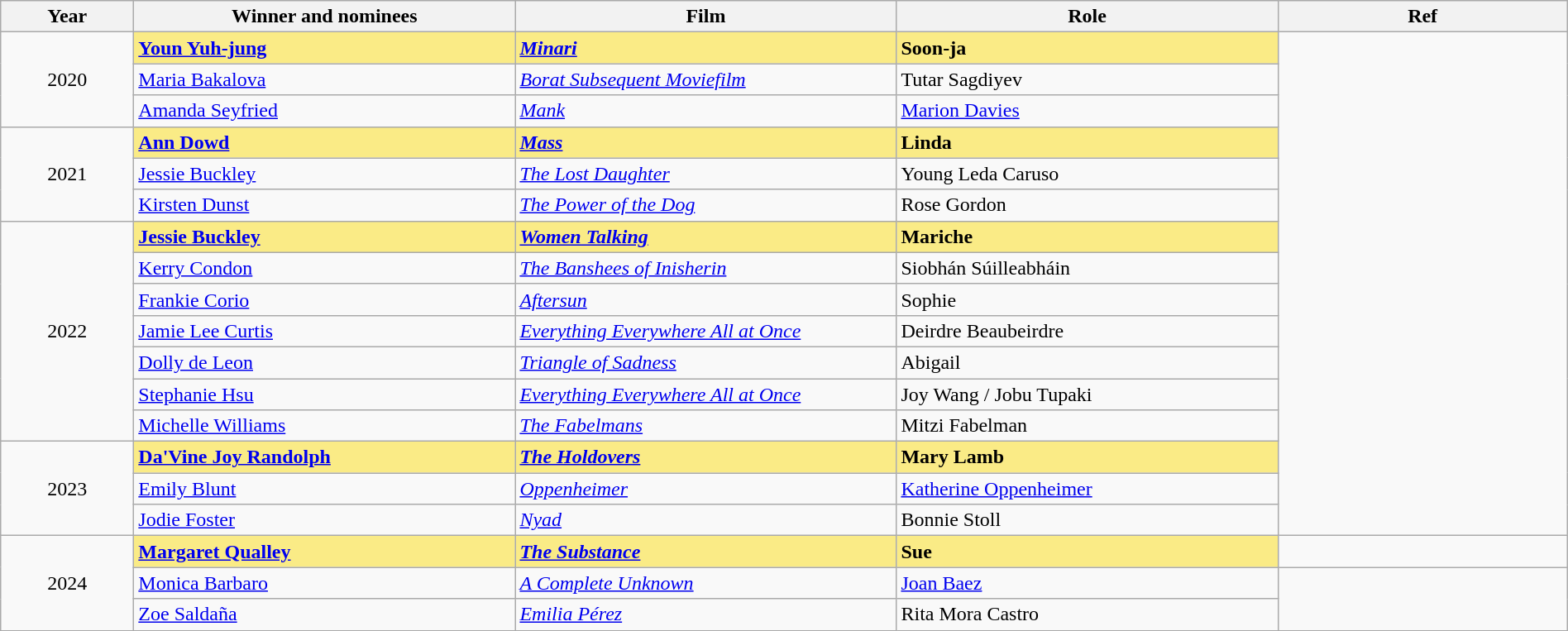<table class="wikitable" width="100%" cellpadding="5">
<tr>
<th width="100"><strong>Year</strong></th>
<th width="300"><strong>Winner and nominees</strong></th>
<th width="300"><strong>Film</strong></th>
<th width="300"><strong>Role</strong></th>
<th>Ref</th>
</tr>
<tr>
<td rowspan="3" style="text-align:center;">2020</td>
<td style="background:#FAEB86;"><strong><a href='#'>Youn Yuh-jung</a></strong></td>
<td style="background:#FAEB86;"><strong><em><a href='#'>Minari</a></em></strong></td>
<td style="background:#FAEB86;"><strong>Soon-ja</strong></td>
</tr>
<tr>
<td><a href='#'>Maria Bakalova</a></td>
<td><em><a href='#'>Borat Subsequent Moviefilm</a></em></td>
<td>Tutar Sagdiyev</td>
</tr>
<tr>
<td><a href='#'>Amanda Seyfried</a></td>
<td><em><a href='#'>Mank</a></em></td>
<td><a href='#'>Marion Davies</a></td>
</tr>
<tr>
<td rowspan="3" style="text-align:center;">2021</td>
<td style="background:#FAEB86;"><strong><a href='#'>Ann Dowd</a></strong></td>
<td style="background:#FAEB86;"><strong><em><a href='#'>Mass</a></em></strong></td>
<td style="background:#FAEB86;"><strong>Linda</strong></td>
</tr>
<tr>
<td><a href='#'>Jessie Buckley</a></td>
<td><em><a href='#'>The Lost Daughter</a></em></td>
<td>Young Leda Caruso</td>
</tr>
<tr>
<td><a href='#'>Kirsten Dunst</a></td>
<td><em><a href='#'>The Power of the Dog</a></em></td>
<td>Rose Gordon</td>
</tr>
<tr>
<td style="text-align:center;" rowspan="7">2022</td>
<td style="background:#FAEB86;"><strong><a href='#'>Jessie Buckley</a></strong></td>
<td style="background:#FAEB86;"><strong><em><a href='#'>Women Talking</a></em></strong></td>
<td style="background:#FAEB86;"><strong>Mariche</strong></td>
</tr>
<tr>
<td><a href='#'>Kerry Condon</a></td>
<td><em><a href='#'>The Banshees of Inisherin</a></em></td>
<td>Siobhán Súilleabháin</td>
</tr>
<tr>
<td><a href='#'>Frankie Corio</a></td>
<td><em><a href='#'>Aftersun</a></em></td>
<td>Sophie</td>
</tr>
<tr>
<td><a href='#'>Jamie Lee Curtis</a></td>
<td><em><a href='#'>Everything Everywhere All at Once</a></em></td>
<td>Deirdre Beaubeirdre</td>
</tr>
<tr>
<td><a href='#'>Dolly de Leon</a></td>
<td><em><a href='#'>Triangle of Sadness</a></em></td>
<td>Abigail</td>
</tr>
<tr>
<td><a href='#'>Stephanie Hsu</a></td>
<td><em><a href='#'>Everything Everywhere All at Once</a></em></td>
<td>Joy Wang / Jobu Tupaki</td>
</tr>
<tr>
<td><a href='#'>Michelle Williams</a></td>
<td><em><a href='#'>The Fabelmans</a></em></td>
<td>Mitzi Fabelman</td>
</tr>
<tr>
<td style="text-align:center;" rowspan="3">2023</td>
<td style="background:#FAEB86;"><strong><a href='#'>Da'Vine Joy Randolph</a></strong></td>
<td style="background:#FAEB86;"><strong><em><a href='#'>The Holdovers</a></em></strong></td>
<td style="background:#FAEB86;"><strong>Mary Lamb</strong></td>
</tr>
<tr>
<td><a href='#'>Emily Blunt</a></td>
<td><em><a href='#'>Oppenheimer</a></em></td>
<td><a href='#'>Katherine Oppenheimer</a></td>
</tr>
<tr>
<td><a href='#'>Jodie Foster</a></td>
<td><em><a href='#'>Nyad</a></em></td>
<td>Bonnie Stoll</td>
</tr>
<tr>
<td style="text-align:center;" rowspan="3">2024</td>
<td style="background:#FAEB86;"><strong><a href='#'>Margaret Qualley</a></strong></td>
<td style="background:#FAEB86;"><strong><em><a href='#'>The Substance</a></em></strong></td>
<td style="background:#FAEB86;"><strong>Sue</strong></td>
<td></td>
</tr>
<tr>
<td><a href='#'>Monica Barbaro</a></td>
<td><em><a href='#'>A Complete Unknown</a></em></td>
<td><a href='#'>Joan Baez</a></td>
<td rowspan=2></td>
</tr>
<tr>
<td><a href='#'>Zoe Saldaña</a></td>
<td><em><a href='#'>Emilia Pérez</a></em></td>
<td>Rita Mora Castro</td>
</tr>
</table>
